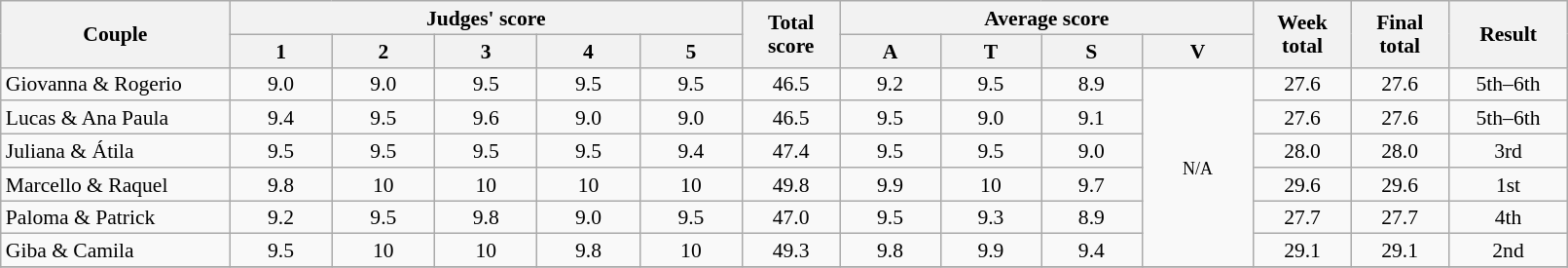<table class="wikitable" style="font-size:90%; line-height:16px; text-align:center" width="85%">
<tr>
<th rowspan=2 width=150>Couple</th>
<th colspan=5 width=185>Judges' score</th>
<th rowspan=2 width=060>Total score</th>
<th colspan=4 width=148>Average score</th>
<th rowspan=2 width=060>Week total</th>
<th rowspan=2 width=060>Final total</th>
<th rowspan=2 width=075>Result</th>
</tr>
<tr>
<th>1</th>
<th>2</th>
<th>3</th>
<th>4</th>
<th>5</th>
<th>A</th>
<th>T</th>
<th>S</th>
<th>V</th>
</tr>
<tr>
<td align="left">Giovanna & Rogerio</td>
<td>9.0</td>
<td>9.0</td>
<td>9.5</td>
<td>9.5</td>
<td>9.5</td>
<td>46.5</td>
<td>9.2</td>
<td>9.5</td>
<td>8.9</td>
<td rowspan=6><small>N/A</small></td>
<td>27.6</td>
<td>27.6</td>
<td>5th–6th</td>
</tr>
<tr>
<td align="left">Lucas & Ana Paula</td>
<td>9.4</td>
<td>9.5</td>
<td>9.6</td>
<td>9.0</td>
<td>9.0</td>
<td>46.5</td>
<td>9.5</td>
<td>9.0</td>
<td>9.1</td>
<td>27.6</td>
<td>27.6</td>
<td>5th–6th</td>
</tr>
<tr>
<td align="left">Juliana & Átila</td>
<td>9.5</td>
<td>9.5</td>
<td>9.5</td>
<td>9.5</td>
<td>9.4</td>
<td>47.4</td>
<td>9.5</td>
<td>9.5</td>
<td>9.0</td>
<td>28.0</td>
<td>28.0</td>
<td>3rd</td>
</tr>
<tr>
<td align="left">Marcello & Raquel</td>
<td>9.8</td>
<td>10</td>
<td>10</td>
<td>10</td>
<td>10</td>
<td>49.8</td>
<td>9.9</td>
<td>10</td>
<td>9.7</td>
<td>29.6</td>
<td>29.6</td>
<td>1st</td>
</tr>
<tr>
<td align="left">Paloma & Patrick</td>
<td>9.2</td>
<td>9.5</td>
<td>9.8</td>
<td>9.0</td>
<td>9.5</td>
<td>47.0</td>
<td>9.5</td>
<td>9.3</td>
<td>8.9</td>
<td>27.7</td>
<td>27.7</td>
<td>4th</td>
</tr>
<tr>
<td align="left">Giba & Camila</td>
<td>9.5</td>
<td>10</td>
<td>10</td>
<td>9.8</td>
<td>10</td>
<td>49.3</td>
<td>9.8</td>
<td>9.9</td>
<td>9.4</td>
<td>29.1</td>
<td>29.1</td>
<td>2nd</td>
</tr>
<tr>
</tr>
</table>
